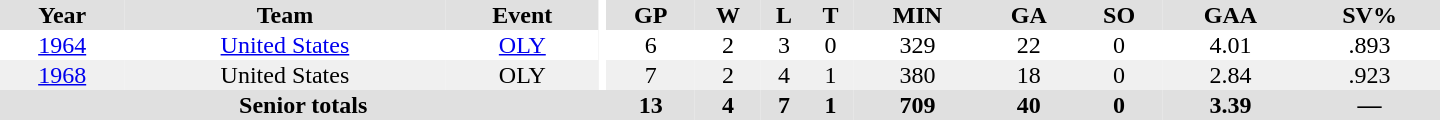<table border="0" cellpadding="1" cellspacing="0" ID="Table3" style="text-align:center; width:60em">
<tr ALIGN="center" bgcolor="#e0e0e0">
<th>Year</th>
<th>Team</th>
<th>Event</th>
<th rowspan="99" bgcolor="#ffffff"></th>
<th>GP</th>
<th>W</th>
<th>L</th>
<th>T</th>
<th>MIN</th>
<th>GA</th>
<th>SO</th>
<th>GAA</th>
<th>SV%</th>
</tr>
<tr>
<td><a href='#'>1964</a></td>
<td><a href='#'>United States</a></td>
<td><a href='#'>OLY</a></td>
<td>6</td>
<td>2</td>
<td>3</td>
<td>0</td>
<td>329</td>
<td>22</td>
<td>0</td>
<td>4.01</td>
<td>.893</td>
</tr>
<tr bgcolor="#f0f0f0">
<td><a href='#'>1968</a></td>
<td>United States</td>
<td>OLY</td>
<td>7</td>
<td>2</td>
<td>4</td>
<td>1</td>
<td>380</td>
<td>18</td>
<td>0</td>
<td>2.84</td>
<td>.923</td>
</tr>
<tr bgcolor="#e0e0e0">
<th colspan=4>Senior totals</th>
<th>13</th>
<th>4</th>
<th>7</th>
<th>1</th>
<th>709</th>
<th>40</th>
<th>0</th>
<th>3.39</th>
<th>—</th>
</tr>
</table>
